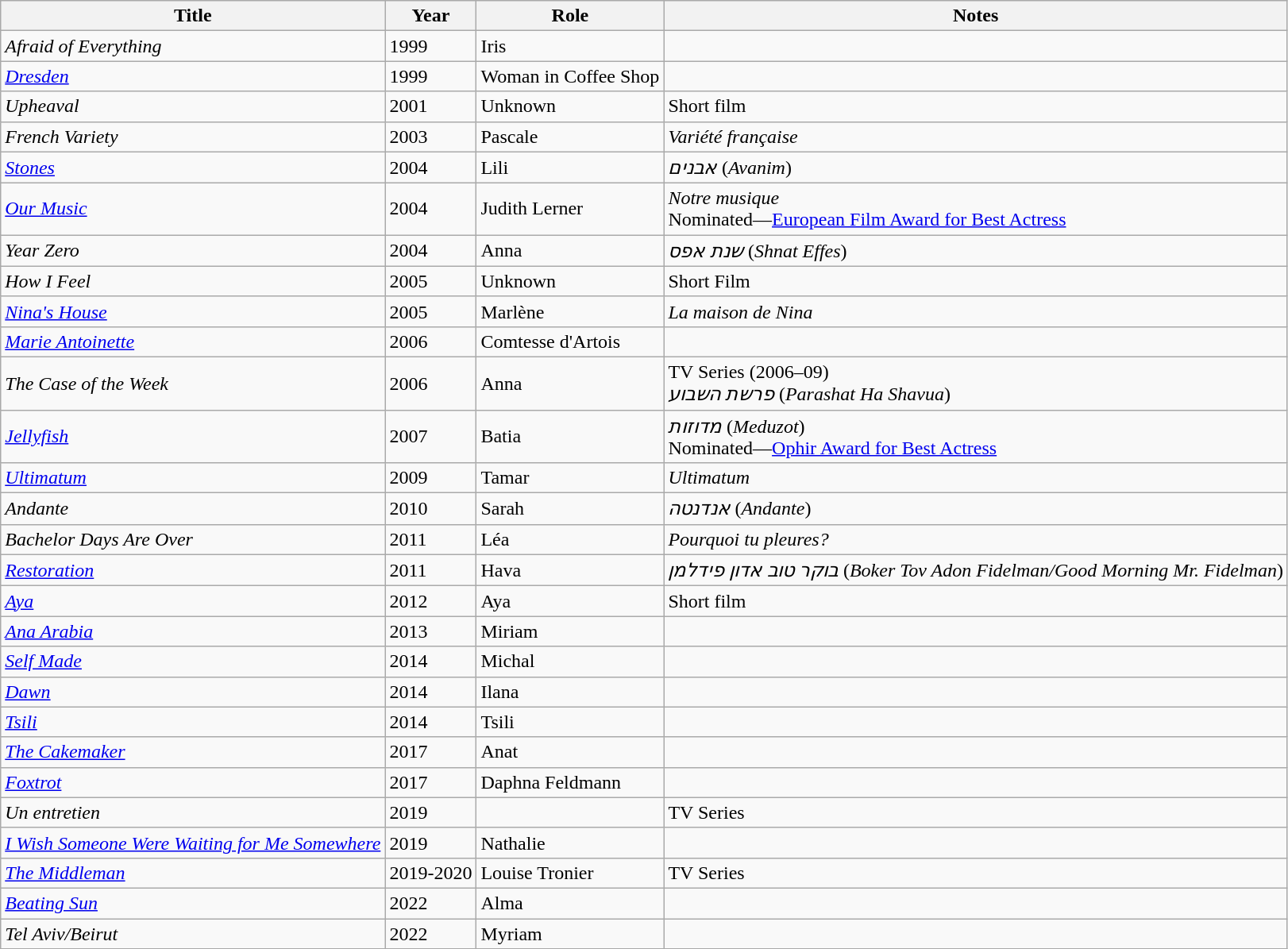<table class="wikitable sortable">
<tr>
<th>Title</th>
<th>Year</th>
<th>Role</th>
<th class="unsortable">Notes</th>
</tr>
<tr>
<td><em>Afraid of Everything</em></td>
<td>1999</td>
<td>Iris</td>
<td></td>
</tr>
<tr>
<td><em><a href='#'>Dresden</a></em></td>
<td>1999</td>
<td>Woman in Coffee Shop</td>
<td></td>
</tr>
<tr>
<td><em>Upheaval</em></td>
<td>2001</td>
<td>Unknown</td>
<td>Short film</td>
</tr>
<tr>
<td><em>French Variety</em></td>
<td>2003</td>
<td>Pascale</td>
<td><em>Variété française</em></td>
</tr>
<tr>
<td><em><a href='#'>Stones</a></em></td>
<td>2004</td>
<td>Lili</td>
<td><em>אבנים</em> (<em>Avanim</em>)</td>
</tr>
<tr>
<td><em><a href='#'>Our Music</a></em></td>
<td>2004</td>
<td>Judith Lerner</td>
<td><em>Notre musique</em> <br> Nominated—<a href='#'>European Film Award for Best Actress</a></td>
</tr>
<tr>
<td><em>Year Zero</em></td>
<td>2004</td>
<td>Anna</td>
<td><em>שנת אפס</em> (<em>Shnat Effes</em>)</td>
</tr>
<tr>
<td><em>How I Feel</em></td>
<td>2005</td>
<td>Unknown</td>
<td>Short Film</td>
</tr>
<tr>
<td><em><a href='#'>Nina's House</a></em></td>
<td>2005</td>
<td>Marlène</td>
<td><em>La maison de Nina</em></td>
</tr>
<tr>
<td><em><a href='#'>Marie Antoinette</a></em></td>
<td>2006</td>
<td>Comtesse d'Artois</td>
<td></td>
</tr>
<tr>
<td><em>The Case of the Week</em></td>
<td>2006</td>
<td>Anna</td>
<td>TV Series (2006–09) <br> <em>פרשת השבוע</em> (<em>Parashat Ha Shavua</em>)</td>
</tr>
<tr>
<td><em><a href='#'>Jellyfish</a></em></td>
<td>2007</td>
<td>Batia</td>
<td><em>מדוזות</em> (<em>Meduzot</em>) <br> Nominated—<a href='#'>Ophir Award for Best Actress</a></td>
</tr>
<tr>
<td><em><a href='#'>Ultimatum</a></em></td>
<td>2009</td>
<td>Tamar</td>
<td><em>Ultimatum</em></td>
</tr>
<tr>
<td><em>Andante</em></td>
<td>2010</td>
<td>Sarah</td>
<td><em>אנדנטה</em> (<em>Andante</em>)</td>
</tr>
<tr>
<td><em>Bachelor Days Are Over</em></td>
<td>2011</td>
<td>Léa</td>
<td><em>Pourquoi tu pleures?</em></td>
</tr>
<tr>
<td><em><a href='#'>Restoration</a></em></td>
<td>2011</td>
<td>Hava</td>
<td><em>בוקר טוב אדון פידלמן</em> (<em>Boker Tov Adon Fidelman/Good Morning Mr. Fidelman</em>)</td>
</tr>
<tr>
<td><em><a href='#'>Aya</a></em></td>
<td>2012</td>
<td>Aya</td>
<td>Short film</td>
</tr>
<tr>
<td><em><a href='#'>Ana Arabia</a></em></td>
<td>2013</td>
<td>Miriam</td>
<td></td>
</tr>
<tr>
<td><em><a href='#'>Self Made</a></em></td>
<td>2014</td>
<td>Michal</td>
<td></td>
</tr>
<tr>
<td><em><a href='#'>Dawn</a></em></td>
<td>2014</td>
<td>Ilana</td>
</tr>
<tr>
<td><em><a href='#'>Tsili</a></em></td>
<td>2014</td>
<td>Tsili</td>
<td></td>
</tr>
<tr>
<td><em><a href='#'>The Cakemaker</a></em></td>
<td>2017</td>
<td>Anat</td>
<td></td>
</tr>
<tr>
<td><em><a href='#'>Foxtrot</a></em></td>
<td>2017</td>
<td>Daphna Feldmann</td>
<td></td>
</tr>
<tr>
<td><em>Un entretien</em></td>
<td>2019</td>
<td></td>
<td>TV Series</td>
</tr>
<tr>
<td><em><a href='#'>I Wish Someone Were Waiting for Me Somewhere</a></em></td>
<td>2019</td>
<td>Nathalie</td>
<td></td>
</tr>
<tr>
<td><em><a href='#'>The Middleman</a></em></td>
<td>2019-2020</td>
<td>Louise Tronier</td>
<td>TV Series</td>
</tr>
<tr>
<td><em><a href='#'>Beating Sun</a></em></td>
<td>2022</td>
<td>Alma</td>
<td></td>
</tr>
<tr>
<td><em>Tel Aviv/Beirut</em></td>
<td>2022</td>
<td>Myriam</td>
<td></td>
</tr>
</table>
